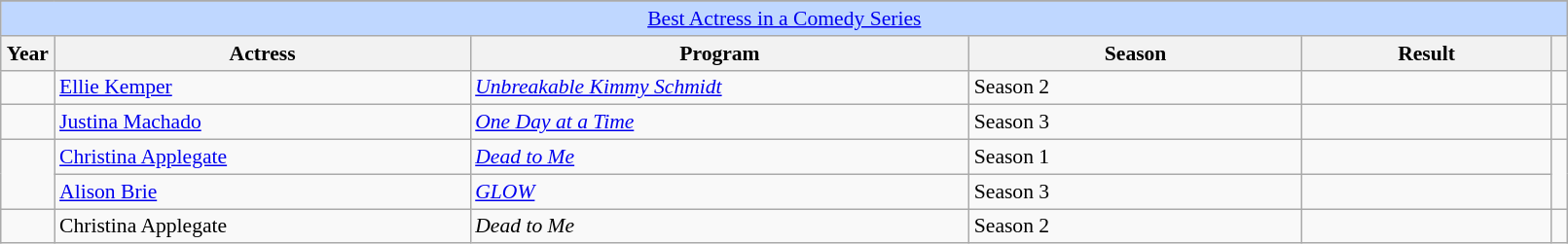<table class="wikitable plainrowheaders" style="font-size: 90%" width=85%>
<tr>
</tr>
<tr ---- bgcolor="#bfd7ff">
<td colspan=6 align=center><a href='#'>Best Actress in a Comedy Series</a></td>
</tr>
<tr ---- bgcolor="#ebf5ff">
<th scope="col" style="width:2%;">Year</th>
<th scope="col" style="width:25%;">Actress</th>
<th scope="col" style="width:30%;">Program</th>
<th scope="col" style="width:20%;">Season</th>
<th scope="col" style="width:15%;">Result</th>
<th scope="col" class="unsortable" style="width:1%;"></th>
</tr>
<tr>
<td></td>
<td><a href='#'>Ellie Kemper</a></td>
<td><em><a href='#'>Unbreakable Kimmy Schmidt</a></em></td>
<td>Season 2</td>
<td></td>
<td></td>
</tr>
<tr>
<td></td>
<td><a href='#'>Justina Machado</a></td>
<td><em><a href='#'>One Day at a Time</a></em></td>
<td>Season 3</td>
<td></td>
<td></td>
</tr>
<tr>
<td rowspan="2"></td>
<td><a href='#'>Christina Applegate</a></td>
<td><em><a href='#'>Dead to Me</a></em></td>
<td>Season 1</td>
<td></td>
<td rowspan="2"></td>
</tr>
<tr>
<td><a href='#'>Alison Brie</a></td>
<td><em><a href='#'>GLOW</a></em></td>
<td>Season 3</td>
<td></td>
</tr>
<tr>
<td></td>
<td>Christina Applegate</td>
<td><em>Dead to Me</em></td>
<td>Season 2</td>
<td></td>
<td></td>
</tr>
</table>
